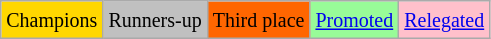<table class="wikitable">
<tr>
<td bgcolor=gold><small>Champions</small></td>
<td bgcolor=silver><small>Runners-up</small></td>
<td bgcolor=ff6600><small>Third place</small></td>
<td bgcolor=palegreen><small><a href='#'>Promoted</a></small></td>
<td bgcolor=pink><small><a href='#'>Relegated</a></small></td>
</tr>
</table>
